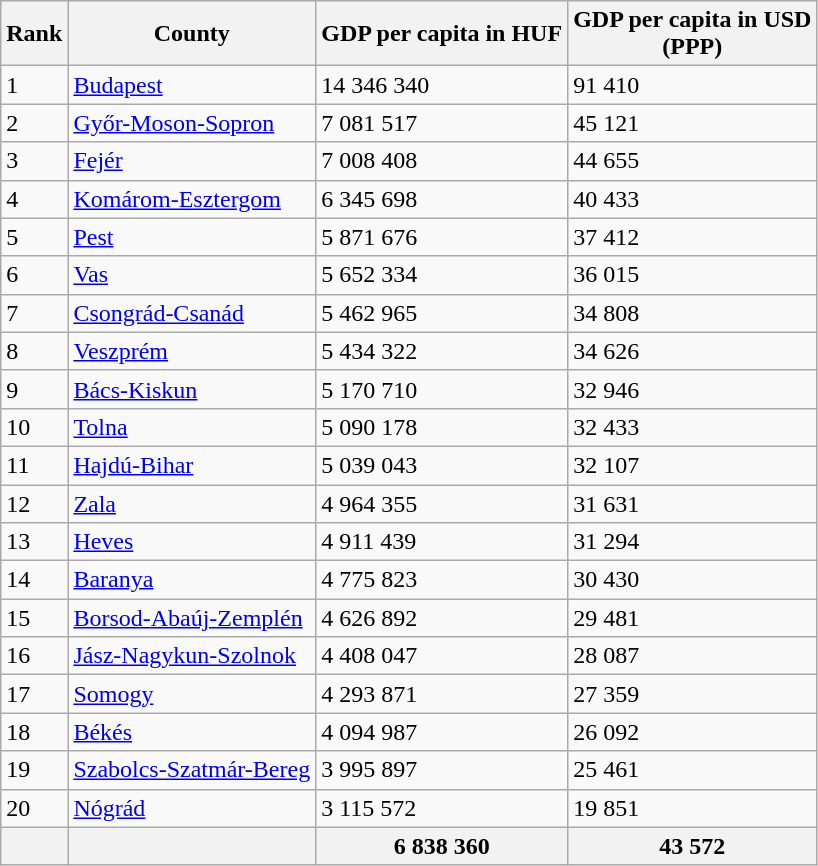<table class="wikitable sortable">
<tr>
<th>Rank</th>
<th>County</th>
<th>GDP per capita in HUF</th>
<th>GDP per capita in USD<br> (PPP)</th>
</tr>
<tr>
<td>1</td>
<td><a href='#'>Budapest</a></td>
<td>14 346 340</td>
<td>91 410</td>
</tr>
<tr>
<td>2</td>
<td><a href='#'>Győr-Moson-Sopron</a></td>
<td>7 081 517</td>
<td>45 121</td>
</tr>
<tr>
<td>3</td>
<td><a href='#'>Fejér</a></td>
<td>7 008 408</td>
<td>44 655</td>
</tr>
<tr>
<td>4</td>
<td><a href='#'>Komárom-Esztergom</a></td>
<td>6 345 698</td>
<td>40 433</td>
</tr>
<tr>
<td>5</td>
<td><a href='#'>Pest</a></td>
<td>5 871 676</td>
<td>37 412</td>
</tr>
<tr>
<td>6</td>
<td><a href='#'>Vas</a></td>
<td>5 652 334</td>
<td>36 015</td>
</tr>
<tr>
<td>7</td>
<td><a href='#'>Csongrád-Csanád</a></td>
<td>5 462 965</td>
<td>34 808</td>
</tr>
<tr>
<td>8</td>
<td><a href='#'>Veszprém</a></td>
<td>5 434 322</td>
<td>34 626</td>
</tr>
<tr>
<td>9</td>
<td><a href='#'>Bács-Kiskun</a></td>
<td>5 170 710</td>
<td>32 946</td>
</tr>
<tr>
<td>10</td>
<td><a href='#'>Tolna</a></td>
<td>5 090 178</td>
<td>32 433</td>
</tr>
<tr>
<td>11</td>
<td><a href='#'>Hajdú-Bihar</a></td>
<td>5 039 043</td>
<td>32 107</td>
</tr>
<tr>
<td>12</td>
<td><a href='#'>Zala</a></td>
<td>4 964 355</td>
<td>31 631</td>
</tr>
<tr>
<td>13</td>
<td><a href='#'>Heves</a></td>
<td>4 911 439</td>
<td>31 294</td>
</tr>
<tr>
<td>14</td>
<td><a href='#'>Baranya</a></td>
<td>4 775 823</td>
<td>30 430</td>
</tr>
<tr>
<td>15</td>
<td><a href='#'>Borsod-Abaúj-Zemplén</a></td>
<td>4 626 892</td>
<td>29 481</td>
</tr>
<tr>
<td>16</td>
<td><a href='#'>Jász-Nagykun-Szolnok</a></td>
<td>4 408 047</td>
<td>28 087</td>
</tr>
<tr>
<td>17</td>
<td><a href='#'>Somogy</a></td>
<td>4 293 871</td>
<td>27 359</td>
</tr>
<tr>
<td>18</td>
<td><a href='#'>Békés</a></td>
<td>4 094 987</td>
<td>26 092</td>
</tr>
<tr>
<td>19</td>
<td><a href='#'>Szabolcs-Szatmár-Bereg</a></td>
<td>3 995 897</td>
<td>25 461</td>
</tr>
<tr>
<td>20</td>
<td><a href='#'>Nógrád</a></td>
<td>3 115 572</td>
<td>19 851</td>
</tr>
<tr>
<th></th>
<th></th>
<th>6 838 360</th>
<th>43 572</th>
</tr>
</table>
